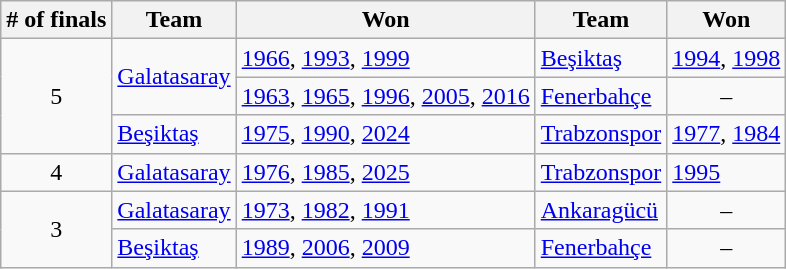<table class="wikitable sortable">
<tr>
<th># of finals</th>
<th>Team</th>
<th>Won</th>
<th>Team</th>
<th>Won</th>
</tr>
<tr>
<td rowspan="3" align="center">5</td>
<td rowspan="2"><a href='#'>Galatasaray</a></td>
<td><a href='#'>1966</a>, <a href='#'>1993</a>, <a href='#'>1999</a></td>
<td><a href='#'>Beşiktaş</a></td>
<td><a href='#'>1994</a>, <a href='#'>1998</a></td>
</tr>
<tr>
<td><a href='#'>1963</a>, <a href='#'>1965</a>, <a href='#'>1996</a>, <a href='#'>2005</a>, <a href='#'>2016</a></td>
<td><a href='#'>Fenerbahçe</a></td>
<td align=center>–</td>
</tr>
<tr>
<td><a href='#'>Beşiktaş</a></td>
<td><a href='#'>1975</a>, <a href='#'>1990</a>, <a href='#'>2024</a></td>
<td><a href='#'>Trabzonspor</a></td>
<td><a href='#'>1977</a>, <a href='#'>1984</a></td>
</tr>
<tr>
<td rowspan="1" align="center">4</td>
<td rowspan="1"><a href='#'>Galatasaray</a></td>
<td><a href='#'>1976</a>, <a href='#'>1985</a>, <a href='#'>2025</a></td>
<td><a href='#'>Trabzonspor</a></td>
<td><a href='#'>1995</a></td>
</tr>
<tr>
<td rowspan="3" align="center">3</td>
<td><a href='#'>Galatasaray</a></td>
<td><a href='#'>1973</a>, <a href='#'>1982</a>, <a href='#'>1991</a></td>
<td><a href='#'>Ankaragücü</a></td>
<td align=center>–</td>
</tr>
<tr>
<td><a href='#'>Beşiktaş</a></td>
<td><a href='#'>1989</a>, <a href='#'>2006</a>, <a href='#'>2009</a></td>
<td><a href='#'>Fenerbahçe</a></td>
<td align=center>–</td>
</tr>
</table>
